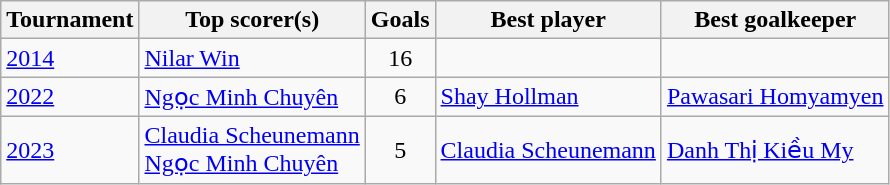<table class="wikitable">
<tr>
<th>Tournament</th>
<th>Top scorer(s)</th>
<th>Goals</th>
<th>Best player</th>
<th>Best goalkeeper</th>
</tr>
<tr>
<td><a href='#'>2014</a></td>
<td> <a href='#'>Nilar Win</a></td>
<td align=center>16</td>
<td></td>
<td></td>
</tr>
<tr>
<td><a href='#'>2022</a></td>
<td> <a href='#'>Ngọc Minh Chuyên</a></td>
<td align=center>6</td>
<td> <a href='#'>Shay Hollman</a></td>
<td> <a href='#'>Pawasari Homyamyen</a></td>
</tr>
<tr>
<td><a href='#'>2023</a></td>
<td> <a href='#'>Claudia Scheunemann</a> <br> <a href='#'>Ngọc Minh Chuyên</a></td>
<td align=center>5</td>
<td> <a href='#'>Claudia Scheunemann</a></td>
<td> <a href='#'>Danh Thị Kiều My</a></td>
</tr>
</table>
